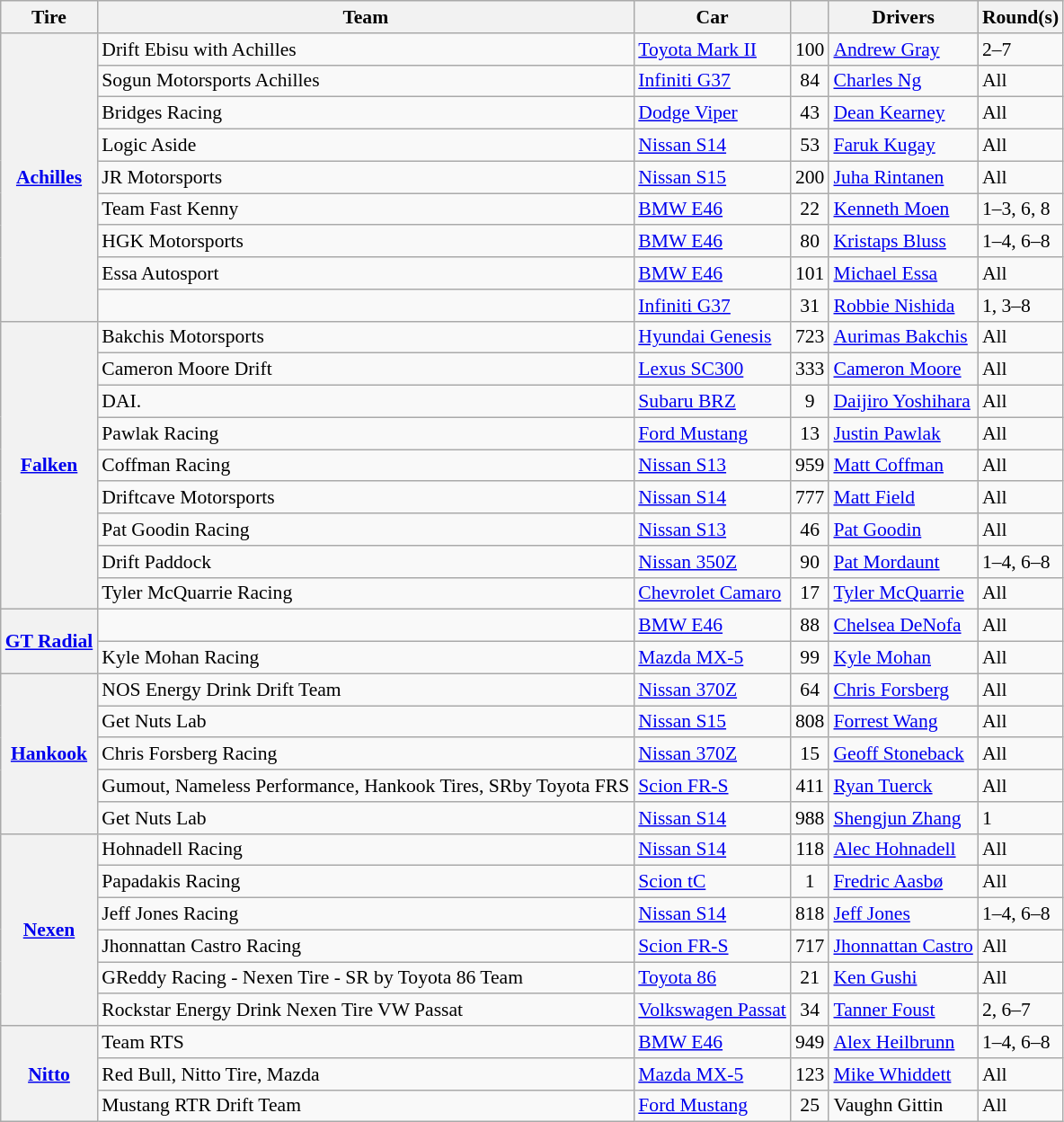<table class="wikitable" style="font-size: 90%">
<tr>
<th>Tire</th>
<th>Team</th>
<th>Car</th>
<th></th>
<th>Drivers</th>
<th>Round(s)</th>
</tr>
<tr>
<th rowspan=9><a href='#'>Achilles</a></th>
<td>Drift Ebisu with Achilles</td>
<td><a href='#'>Toyota Mark II</a></td>
<td align=center>100</td>
<td> <a href='#'>Andrew Gray</a></td>
<td>2–7</td>
</tr>
<tr>
<td>Sogun Motorsports Achilles</td>
<td><a href='#'>Infiniti G37</a></td>
<td align=center>84</td>
<td> <a href='#'>Charles Ng</a></td>
<td>All</td>
</tr>
<tr>
<td>Bridges Racing</td>
<td><a href='#'>Dodge Viper</a></td>
<td align=center>43</td>
<td> <a href='#'>Dean Kearney</a></td>
<td>All</td>
</tr>
<tr>
<td>Logic Aside</td>
<td><a href='#'>Nissan S14</a></td>
<td align=center>53</td>
<td> <a href='#'>Faruk Kugay</a></td>
<td>All</td>
</tr>
<tr>
<td>JR Motorsports</td>
<td><a href='#'>Nissan S15</a></td>
<td align=center>200</td>
<td> <a href='#'>Juha Rintanen</a></td>
<td>All</td>
</tr>
<tr>
<td>Team Fast Kenny</td>
<td><a href='#'>BMW E46</a></td>
<td align=center>22</td>
<td> <a href='#'>Kenneth Moen</a></td>
<td>1–3, 6, 8</td>
</tr>
<tr>
<td>HGK Motorsports</td>
<td><a href='#'>BMW E46</a></td>
<td align=center>80</td>
<td> <a href='#'>Kristaps Bluss</a></td>
<td>1–4, 6–8</td>
</tr>
<tr>
<td>Essa Autosport</td>
<td><a href='#'>BMW E46</a></td>
<td align=center>101</td>
<td> <a href='#'>Michael Essa</a></td>
<td>All</td>
</tr>
<tr>
<td></td>
<td><a href='#'>Infiniti G37</a></td>
<td align=center>31</td>
<td> <a href='#'>Robbie Nishida</a></td>
<td>1, 3–8</td>
</tr>
<tr>
<th rowspan=9><a href='#'>Falken</a></th>
<td>Bakchis Motorsports</td>
<td><a href='#'>Hyundai Genesis</a></td>
<td align=center>723</td>
<td> <a href='#'>Aurimas Bakchis</a></td>
<td>All</td>
</tr>
<tr>
<td>Cameron Moore Drift</td>
<td><a href='#'>Lexus SC300</a></td>
<td align=center>333</td>
<td> <a href='#'>Cameron Moore</a></td>
<td>All</td>
</tr>
<tr>
<td>DAI.</td>
<td><a href='#'>Subaru BRZ</a></td>
<td align=center>9</td>
<td> <a href='#'>Daijiro Yoshihara</a></td>
<td>All</td>
</tr>
<tr>
<td>Pawlak Racing</td>
<td><a href='#'>Ford Mustang</a></td>
<td align=center>13</td>
<td> <a href='#'>Justin Pawlak</a></td>
<td>All</td>
</tr>
<tr>
<td>Coffman Racing</td>
<td><a href='#'>Nissan S13</a></td>
<td align=center>959</td>
<td> <a href='#'>Matt Coffman</a></td>
<td>All</td>
</tr>
<tr>
<td>Driftcave Motorsports</td>
<td><a href='#'>Nissan S14</a></td>
<td align=center>777</td>
<td> <a href='#'>Matt Field</a></td>
<td>All</td>
</tr>
<tr>
<td>Pat Goodin Racing</td>
<td><a href='#'>Nissan S13</a></td>
<td align=center>46</td>
<td> <a href='#'>Pat Goodin</a></td>
<td>All</td>
</tr>
<tr>
<td>Drift Paddock</td>
<td><a href='#'>Nissan 350Z</a></td>
<td align=center>90</td>
<td> <a href='#'>Pat Mordaunt</a></td>
<td>1–4, 6–8</td>
</tr>
<tr>
<td>Tyler McQuarrie Racing</td>
<td><a href='#'>Chevrolet Camaro</a></td>
<td align=center>17</td>
<td> <a href='#'>Tyler McQuarrie</a></td>
<td>All</td>
</tr>
<tr>
<th rowspan=2><a href='#'>GT Radial</a></th>
<td></td>
<td><a href='#'>BMW E46</a></td>
<td align=center>88</td>
<td> <a href='#'>Chelsea DeNofa</a></td>
<td>All</td>
</tr>
<tr>
<td>Kyle Mohan Racing</td>
<td><a href='#'>Mazda MX-5</a></td>
<td align=center>99</td>
<td> <a href='#'>Kyle Mohan</a></td>
<td>All</td>
</tr>
<tr>
<th rowspan=5><a href='#'>Hankook</a></th>
<td>NOS Energy Drink Drift Team</td>
<td><a href='#'>Nissan 370Z</a></td>
<td align=center>64</td>
<td> <a href='#'>Chris Forsberg</a></td>
<td>All</td>
</tr>
<tr>
<td>Get Nuts Lab</td>
<td><a href='#'>Nissan S15</a></td>
<td align=center>808</td>
<td> <a href='#'>Forrest Wang</a></td>
<td>All</td>
</tr>
<tr>
<td>Chris Forsberg Racing</td>
<td><a href='#'>Nissan 370Z</a></td>
<td align=center>15</td>
<td> <a href='#'>Geoff Stoneback</a></td>
<td>All</td>
</tr>
<tr>
<td>Gumout, Nameless Performance, Hankook Tires, SRby Toyota FRS</td>
<td><a href='#'>Scion FR-S</a></td>
<td align=center>411</td>
<td> <a href='#'>Ryan Tuerck</a></td>
<td>All</td>
</tr>
<tr>
<td>Get Nuts Lab</td>
<td><a href='#'>Nissan S14</a></td>
<td align=center>988</td>
<td> <a href='#'>Shengjun Zhang</a></td>
<td>1</td>
</tr>
<tr>
<th rowspan=6><a href='#'>Nexen</a></th>
<td>Hohnadell Racing</td>
<td><a href='#'>Nissan S14</a></td>
<td align=center>118</td>
<td> <a href='#'>Alec Hohnadell</a></td>
<td>All</td>
</tr>
<tr>
<td>Papadakis Racing</td>
<td><a href='#'>Scion tC</a></td>
<td align=center>1</td>
<td> <a href='#'>Fredric Aasbø</a></td>
<td>All</td>
</tr>
<tr>
<td>Jeff Jones Racing</td>
<td><a href='#'>Nissan S14</a></td>
<td align=center>818</td>
<td> <a href='#'>Jeff Jones</a></td>
<td>1–4, 6–8</td>
</tr>
<tr>
<td>Jhonnattan Castro Racing</td>
<td><a href='#'>Scion FR-S</a></td>
<td align=center>717</td>
<td> <a href='#'>Jhonnattan Castro</a></td>
<td>All</td>
</tr>
<tr>
<td>GReddy Racing - Nexen Tire - SR by Toyota 86 Team</td>
<td><a href='#'>Toyota 86</a></td>
<td align=center>21</td>
<td> <a href='#'>Ken Gushi</a></td>
<td>All</td>
</tr>
<tr>
<td>Rockstar Energy Drink Nexen Tire VW Passat</td>
<td><a href='#'>Volkswagen Passat</a></td>
<td align=center>34</td>
<td> <a href='#'>Tanner Foust</a></td>
<td>2, 6–7</td>
</tr>
<tr>
<th rowspan=3><a href='#'>Nitto</a></th>
<td>Team RTS</td>
<td><a href='#'>BMW E46</a></td>
<td align=center>949</td>
<td> <a href='#'>Alex Heilbrunn</a></td>
<td>1–4, 6–8</td>
</tr>
<tr>
<td>Red Bull, Nitto Tire, Mazda</td>
<td><a href='#'>Mazda MX-5</a></td>
<td align=center>123</td>
<td> <a href='#'>Mike Whiddett</a></td>
<td>All</td>
</tr>
<tr>
<td>Mustang RTR Drift Team</td>
<td><a href='#'>Ford Mustang</a></td>
<td align=center>25</td>
<td> Vaughn Gittin</td>
<td>All</td>
</tr>
</table>
